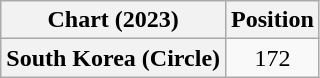<table class="wikitable plainrowheaders" style="text-align:center">
<tr>
<th scope="col">Chart (2023)</th>
<th scope="col">Position</th>
</tr>
<tr>
<th scope="row">South Korea (Circle)</th>
<td>172</td>
</tr>
</table>
